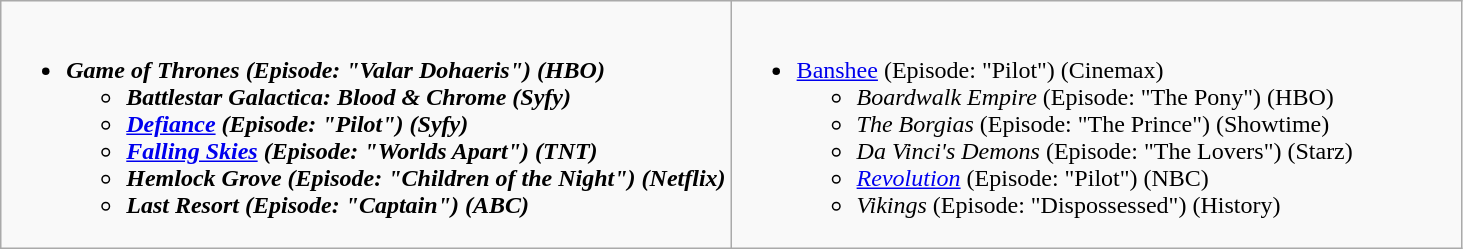<table class="wikitable">
<tr>
<td style="vertical-align:top;" width="50%"><br><ul><li><strong><em>Game of Thrones<em> (Episode: "Valar Dohaeris") (HBO)<strong><ul><li></em>Battlestar Galactica: Blood & Chrome<em> (Syfy)</li><li></em><a href='#'>Defiance</a><em> (Episode: "Pilot") (Syfy)</li><li></em><a href='#'>Falling Skies</a><em> (Episode: "Worlds Apart") (TNT)</li><li></em>Hemlock Grove<em> (Episode: "Children of the Night") (Netflix)</li><li></em>Last Resort<em> (Episode: "Captain") (ABC)</li></ul></li></ul></td>
<td style="vertical-align:top;" width="50%"><br><ul><li></em></strong><a href='#'>Banshee</a></em> (Episode: "Pilot") (Cinemax)</strong><ul><li><em>Boardwalk Empire</em> (Episode: "The Pony") (HBO)</li><li><em>The Borgias</em> (Episode: "The Prince") (Showtime)</li><li><em>Da Vinci's Demons</em> (Episode: "The Lovers") (Starz)</li><li><em><a href='#'>Revolution</a></em> (Episode: "Pilot") (NBC)</li><li><em>Vikings</em> (Episode: "Dispossessed") (History)</li></ul></li></ul></td>
</tr>
</table>
